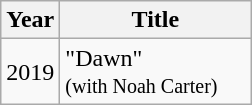<table class="wikitable">
<tr>
<th align="center" width="10">Year</th>
<th align="center" width="120">Title</th>
</tr>
<tr>
<td style="text-align:center;">2019</td>
<td>"Dawn" <br><small>(with Noah Carter)</small></td>
</tr>
</table>
